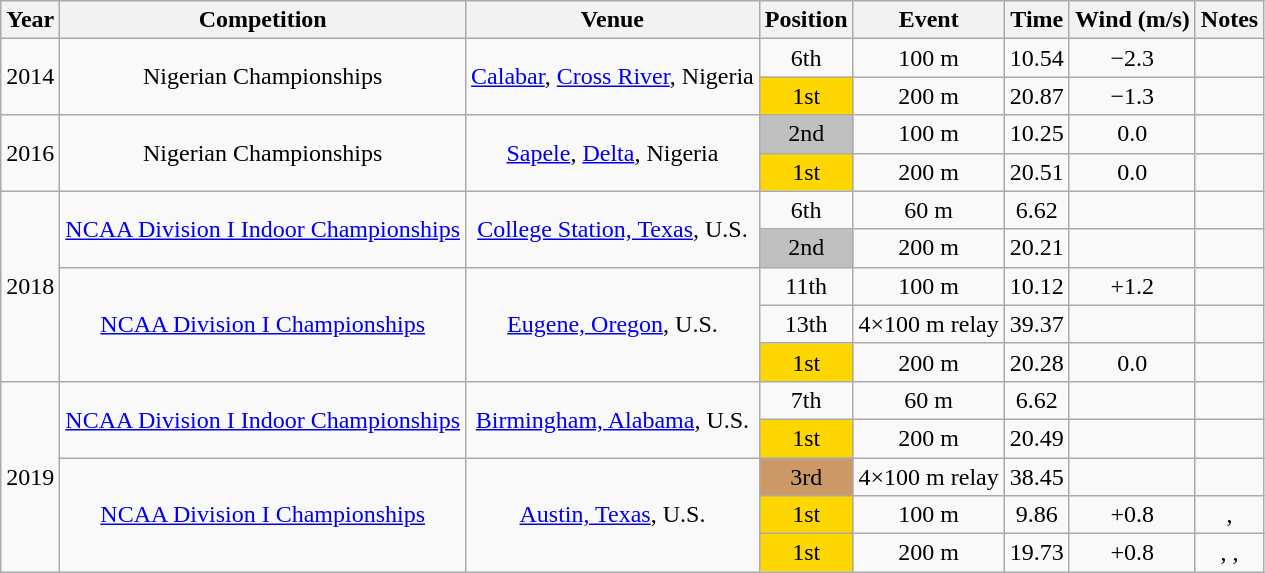<table class="wikitable sortable" style=text-align:center>
<tr>
<th>Year</th>
<th>Competition</th>
<th>Venue</th>
<th>Position</th>
<th>Event</th>
<th>Time</th>
<th>Wind (m/s)</th>
<th>Notes</th>
</tr>
<tr>
<td rowspan=2>2014</td>
<td rowspan=2>Nigerian Championships</td>
<td rowspan=2><a href='#'>Calabar</a>, <a href='#'>Cross River</a>, Nigeria</td>
<td>6th</td>
<td>100 m</td>
<td>10.54</td>
<td>−2.3</td>
<td></td>
</tr>
<tr>
<td bgcolor=gold>1st</td>
<td>200 m</td>
<td>20.87</td>
<td>−1.3</td>
<td></td>
</tr>
<tr>
<td rowspan=2>2016</td>
<td rowspan=2>Nigerian Championships</td>
<td rowspan=2><a href='#'>Sapele</a>, <a href='#'>Delta</a>, Nigeria</td>
<td bgcolor=silver>2nd</td>
<td>100 m</td>
<td>10.25</td>
<td>0.0</td>
<td></td>
</tr>
<tr>
<td bgcolor=gold>1st</td>
<td>200 m</td>
<td>20.51</td>
<td>0.0</td>
<td></td>
</tr>
<tr>
<td rowspan=5>2018</td>
<td rowspan=2><a href='#'>NCAA Division I Indoor Championships</a></td>
<td rowspan=2><a href='#'>College Station, Texas</a>, U.S.</td>
<td>6th</td>
<td>60 m</td>
<td>6.62</td>
<td></td>
<td></td>
</tr>
<tr>
<td bgcolor=silver>2nd</td>
<td>200 m</td>
<td>20.21</td>
<td></td>
<td></td>
</tr>
<tr>
<td rowspan=3><a href='#'>NCAA Division I Championships</a></td>
<td rowspan=3><a href='#'>Eugene, Oregon</a>, U.S.</td>
<td>11th</td>
<td>100 m</td>
<td>10.12</td>
<td>+1.2</td>
<td></td>
</tr>
<tr>
<td>13th</td>
<td data-sort-value="400 relay">4×100 m relay</td>
<td>39.37</td>
<td></td>
<td></td>
</tr>
<tr>
<td bgcolor=gold>1st</td>
<td>200 m</td>
<td>20.28</td>
<td>0.0</td>
<td></td>
</tr>
<tr>
<td rowspan=5>2019</td>
<td rowspan=2><a href='#'>NCAA Division I Indoor Championships</a></td>
<td rowspan=2><a href='#'>Birmingham, Alabama</a>, U.S.</td>
<td>7th</td>
<td>60 m</td>
<td>6.62</td>
<td></td>
<td></td>
</tr>
<tr>
<td bgcolor=gold>1st</td>
<td>200 m</td>
<td>20.49</td>
<td></td>
<td></td>
</tr>
<tr>
<td rowspan=3><a href='#'>NCAA Division I Championships</a></td>
<td rowspan=3><a href='#'>Austin, Texas</a>, U.S.</td>
<td bgcolor=cc9966>3rd</td>
<td data-sort-value="400 relay">4×100 m relay</td>
<td>38.45</td>
<td></td>
<td></td>
</tr>
<tr>
<td bgcolor=gold>1st</td>
<td>100 m</td>
<td>9.86</td>
<td>+0.8</td>
<td>, </td>
</tr>
<tr>
<td bgcolor=gold>1st</td>
<td>200 m</td>
<td>19.73</td>
<td>+0.8</td>
<td>, , </td>
</tr>
</table>
